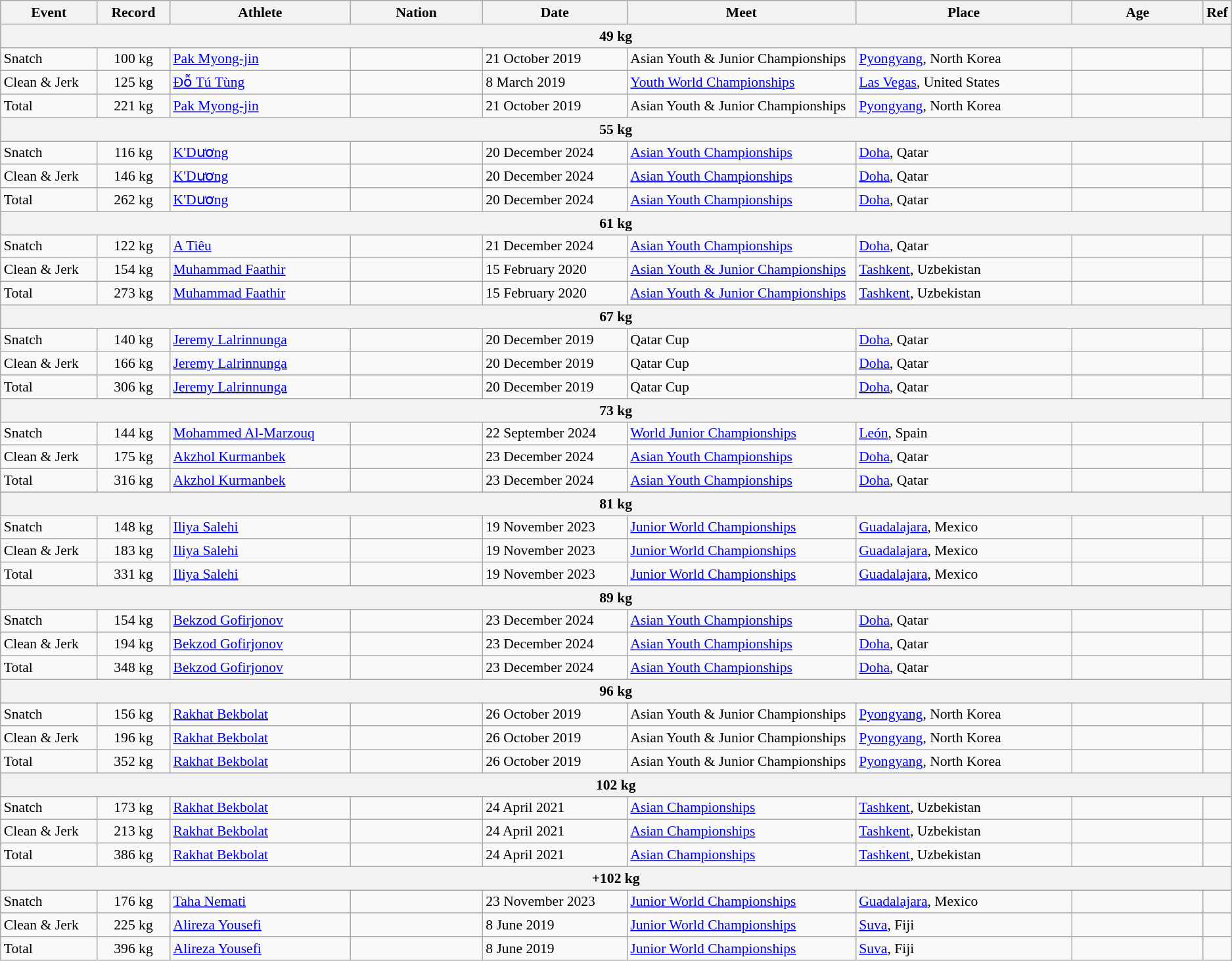<table class="wikitable" style="font-size:90%;">
<tr>
<th width=8%>Event</th>
<th width=6%>Record</th>
<th width=15%>Athlete</th>
<th width=11%>Nation</th>
<th width=12%>Date</th>
<th width=19%>Meet</th>
<th width=18%>Place</th>
<th width=11%>Age</th>
<th>Ref</th>
</tr>
<tr bgcolor="#DDDDDD">
<th colspan="9">49 kg</th>
</tr>
<tr>
<td>Snatch</td>
<td align=center>100 kg</td>
<td><a href='#'>Pak Myong-jin</a></td>
<td></td>
<td>21 October 2019</td>
<td>Asian Youth & Junior Championships</td>
<td><a href='#'>Pyongyang</a>, North Korea</td>
<td></td>
<td></td>
</tr>
<tr>
<td>Clean & Jerk</td>
<td align=center>125 kg</td>
<td><a href='#'>Đỗ Tú Tùng</a></td>
<td></td>
<td>8 March 2019</td>
<td><a href='#'>Youth World Championships</a></td>
<td><a href='#'>Las Vegas</a>, United States</td>
<td></td>
<td></td>
</tr>
<tr>
<td>Total</td>
<td align=center>221 kg</td>
<td><a href='#'>Pak Myong-jin</a></td>
<td></td>
<td>21 October 2019</td>
<td>Asian Youth & Junior Championships</td>
<td><a href='#'>Pyongyang</a>, North Korea</td>
<td></td>
<td></td>
</tr>
<tr bgcolor="#DDDDDD">
<th colspan="9">55 kg</th>
</tr>
<tr>
<td>Snatch</td>
<td align=center>116 kg</td>
<td><a href='#'>K'Dương</a></td>
<td></td>
<td>20 December 2024</td>
<td><a href='#'>Asian Youth Championships</a></td>
<td><a href='#'>Doha</a>, Qatar</td>
<td></td>
<td></td>
</tr>
<tr>
<td>Clean & Jerk</td>
<td align=center>146 kg</td>
<td><a href='#'>K'Dương</a></td>
<td></td>
<td>20 December 2024</td>
<td><a href='#'>Asian Youth Championships</a></td>
<td><a href='#'>Doha</a>, Qatar</td>
<td></td>
<td></td>
</tr>
<tr>
<td>Total</td>
<td align=center>262 kg</td>
<td><a href='#'>K'Dương</a></td>
<td></td>
<td>20 December 2024</td>
<td><a href='#'>Asian Youth Championships</a></td>
<td><a href='#'>Doha</a>, Qatar</td>
<td></td>
<td></td>
</tr>
<tr bgcolor="#DDDDDD">
<th colspan="9">61 kg</th>
</tr>
<tr>
<td>Snatch</td>
<td align=center>122 kg</td>
<td><a href='#'>A Tiêu</a></td>
<td></td>
<td>21 December 2024</td>
<td><a href='#'>Asian Youth Championships</a></td>
<td><a href='#'>Doha</a>, Qatar</td>
<td></td>
<td></td>
</tr>
<tr>
<td>Clean & Jerk</td>
<td align=center>154 kg</td>
<td><a href='#'>Muhammad Faathir</a></td>
<td></td>
<td>15 February 2020</td>
<td><a href='#'>Asian Youth & Junior Championships</a></td>
<td><a href='#'>Tashkent</a>, Uzbekistan</td>
<td></td>
<td></td>
</tr>
<tr>
<td>Total</td>
<td align=center>273 kg</td>
<td><a href='#'>Muhammad Faathir</a></td>
<td></td>
<td>15 February 2020</td>
<td><a href='#'>Asian Youth & Junior Championships</a></td>
<td><a href='#'>Tashkent</a>, Uzbekistan</td>
<td></td>
<td></td>
</tr>
<tr bgcolor="#DDDDDD">
<th colspan="9">67 kg</th>
</tr>
<tr>
<td>Snatch</td>
<td align=center>140 kg</td>
<td><a href='#'>Jeremy Lalrinnunga</a></td>
<td></td>
<td>20 December 2019</td>
<td>Qatar Cup</td>
<td><a href='#'>Doha</a>, Qatar</td>
<td></td>
<td></td>
</tr>
<tr>
<td>Clean & Jerk</td>
<td align=center>166 kg</td>
<td><a href='#'>Jeremy Lalrinnunga</a></td>
<td></td>
<td>20 December 2019</td>
<td>Qatar Cup</td>
<td><a href='#'>Doha</a>, Qatar</td>
<td></td>
<td></td>
</tr>
<tr>
<td>Total</td>
<td align=center>306 kg</td>
<td><a href='#'>Jeremy Lalrinnunga</a></td>
<td></td>
<td>20 December 2019</td>
<td>Qatar Cup</td>
<td><a href='#'>Doha</a>, Qatar</td>
<td></td>
<td></td>
</tr>
<tr bgcolor="#DDDDDD">
<th colspan="9">73 kg</th>
</tr>
<tr>
<td>Snatch</td>
<td align=center>144 kg</td>
<td><a href='#'>Mohammed Al-Marzouq</a></td>
<td></td>
<td>22 September 2024</td>
<td><a href='#'>World Junior Championships</a></td>
<td><a href='#'>León</a>, Spain</td>
<td></td>
<td></td>
</tr>
<tr>
<td>Clean & Jerk</td>
<td align=center>175 kg</td>
<td><a href='#'>Akzhol Kurmanbek</a></td>
<td></td>
<td>23 December 2024</td>
<td><a href='#'>Asian Youth Championships</a></td>
<td><a href='#'>Doha</a>, Qatar</td>
<td></td>
<td></td>
</tr>
<tr>
<td>Total</td>
<td align=center>316 kg</td>
<td><a href='#'>Akzhol Kurmanbek</a></td>
<td></td>
<td>23 December 2024</td>
<td><a href='#'>Asian Youth Championships</a></td>
<td><a href='#'>Doha</a>, Qatar</td>
<td></td>
<td></td>
</tr>
<tr bgcolor="#DDDDDD">
<th colspan="9">81 kg</th>
</tr>
<tr>
<td>Snatch</td>
<td align=center>148 kg</td>
<td><a href='#'>Iliya Salehi</a></td>
<td></td>
<td>19 November 2023</td>
<td><a href='#'>Junior World Championships</a></td>
<td><a href='#'>Guadalajara</a>, Mexico</td>
<td></td>
<td></td>
</tr>
<tr>
<td>Clean & Jerk</td>
<td align=center>183 kg</td>
<td><a href='#'>Iliya Salehi</a></td>
<td></td>
<td>19 November 2023</td>
<td><a href='#'>Junior World Championships</a></td>
<td><a href='#'>Guadalajara</a>, Mexico</td>
<td></td>
<td></td>
</tr>
<tr>
<td>Total</td>
<td align=center>331 kg</td>
<td><a href='#'>Iliya Salehi</a></td>
<td></td>
<td>19 November 2023</td>
<td><a href='#'>Junior World Championships</a></td>
<td><a href='#'>Guadalajara</a>, Mexico</td>
<td></td>
<td></td>
</tr>
<tr bgcolor="#DDDDDD">
<th colspan="9">89 kg</th>
</tr>
<tr>
<td>Snatch</td>
<td align=center>154 kg</td>
<td><a href='#'>Bekzod Gofirjonov</a></td>
<td></td>
<td>23 December 2024</td>
<td><a href='#'>Asian Youth Championships</a></td>
<td><a href='#'>Doha</a>, Qatar</td>
<td></td>
<td></td>
</tr>
<tr>
<td>Clean & Jerk</td>
<td align=center>194 kg</td>
<td><a href='#'>Bekzod Gofirjonov</a></td>
<td></td>
<td>23 December 2024</td>
<td><a href='#'>Asian Youth Championships</a></td>
<td><a href='#'>Doha</a>, Qatar</td>
<td></td>
<td></td>
</tr>
<tr>
<td>Total</td>
<td align=center>348 kg</td>
<td><a href='#'>Bekzod Gofirjonov</a></td>
<td></td>
<td>23 December 2024</td>
<td><a href='#'>Asian Youth Championships</a></td>
<td><a href='#'>Doha</a>, Qatar</td>
<td></td>
<td></td>
</tr>
<tr bgcolor="#DDDDDD">
<th colspan="9">96 kg</th>
</tr>
<tr>
<td>Snatch</td>
<td align=center>156 kg</td>
<td><a href='#'>Rakhat Bekbolat</a></td>
<td></td>
<td>26 October 2019</td>
<td>Asian Youth & Junior Championships</td>
<td><a href='#'>Pyongyang</a>, North Korea</td>
<td></td>
<td></td>
</tr>
<tr>
<td>Clean & Jerk</td>
<td align=center>196 kg</td>
<td><a href='#'>Rakhat Bekbolat</a></td>
<td></td>
<td>26 October 2019</td>
<td>Asian Youth & Junior Championships</td>
<td><a href='#'>Pyongyang</a>, North Korea</td>
<td></td>
<td></td>
</tr>
<tr>
<td>Total</td>
<td align=center>352 kg</td>
<td><a href='#'>Rakhat Bekbolat</a></td>
<td></td>
<td>26 October 2019</td>
<td>Asian Youth & Junior Championships</td>
<td><a href='#'>Pyongyang</a>, North Korea</td>
<td></td>
<td></td>
</tr>
<tr bgcolor="#DDDDDD">
<th colspan="9">102 kg</th>
</tr>
<tr>
<td>Snatch</td>
<td align=center>173 kg</td>
<td><a href='#'>Rakhat Bekbolat</a></td>
<td></td>
<td>24 April 2021</td>
<td><a href='#'>Asian Championships</a></td>
<td><a href='#'>Tashkent</a>, Uzbekistan</td>
<td></td>
<td></td>
</tr>
<tr>
<td>Clean & Jerk</td>
<td align=center>213 kg</td>
<td><a href='#'>Rakhat Bekbolat</a></td>
<td></td>
<td>24 April 2021</td>
<td><a href='#'>Asian Championships</a></td>
<td><a href='#'>Tashkent</a>, Uzbekistan</td>
<td></td>
<td></td>
</tr>
<tr>
<td>Total</td>
<td align=center>386 kg</td>
<td><a href='#'>Rakhat Bekbolat</a></td>
<td></td>
<td>24 April 2021</td>
<td><a href='#'>Asian Championships</a></td>
<td><a href='#'>Tashkent</a>, Uzbekistan</td>
<td></td>
<td></td>
</tr>
<tr bgcolor="#DDDDDD">
<th colspan="9">+102 kg</th>
</tr>
<tr>
<td>Snatch</td>
<td align=center>176 kg</td>
<td><a href='#'>Taha Nemati</a></td>
<td></td>
<td>23 November 2023</td>
<td><a href='#'>Junior World Championships</a></td>
<td><a href='#'>Guadalajara</a>, Mexico</td>
<td></td>
<td></td>
</tr>
<tr>
<td>Clean & Jerk</td>
<td align=center>225 kg</td>
<td><a href='#'>Alireza Yousefi</a></td>
<td></td>
<td>8 June 2019</td>
<td><a href='#'>Junior World Championships</a></td>
<td><a href='#'>Suva</a>, Fiji</td>
<td></td>
<td></td>
</tr>
<tr>
<td>Total</td>
<td align=center>396 kg</td>
<td><a href='#'>Alireza Yousefi</a></td>
<td></td>
<td>8 June 2019</td>
<td><a href='#'>Junior World Championships</a></td>
<td><a href='#'>Suva</a>, Fiji</td>
<td></td>
<td></td>
</tr>
</table>
